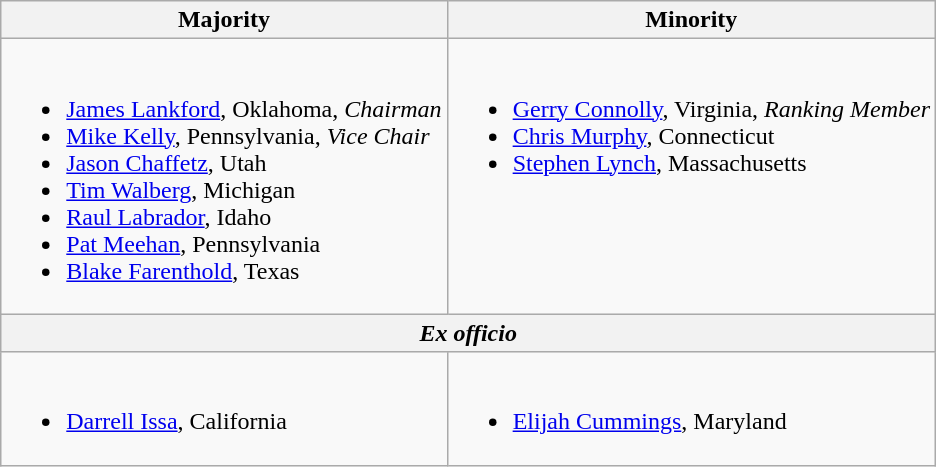<table class=wikitable>
<tr>
<th>Majority</th>
<th>Minority</th>
</tr>
<tr valign=top>
<td><br><ul><li><a href='#'>James Lankford</a>, Oklahoma, <em>Chairman</em></li><li><a href='#'>Mike Kelly</a>, Pennsylvania, <em>Vice Chair</em></li><li><a href='#'>Jason Chaffetz</a>, Utah</li><li><a href='#'>Tim Walberg</a>, Michigan</li><li><a href='#'>Raul Labrador</a>, Idaho</li><li><a href='#'>Pat Meehan</a>, Pennsylvania</li><li><a href='#'>Blake Farenthold</a>, Texas</li></ul></td>
<td><br><ul><li><a href='#'>Gerry Connolly</a>, Virginia, <em>Ranking Member</em></li><li><a href='#'>Chris Murphy</a>, Connecticut</li><li><a href='#'>Stephen Lynch</a>, Massachusetts</li></ul></td>
</tr>
<tr>
<th colspan=2><em>Ex officio</em></th>
</tr>
<tr>
<td><br><ul><li><a href='#'>Darrell Issa</a>, California</li></ul></td>
<td><br><ul><li><a href='#'>Elijah Cummings</a>, Maryland</li></ul></td>
</tr>
</table>
